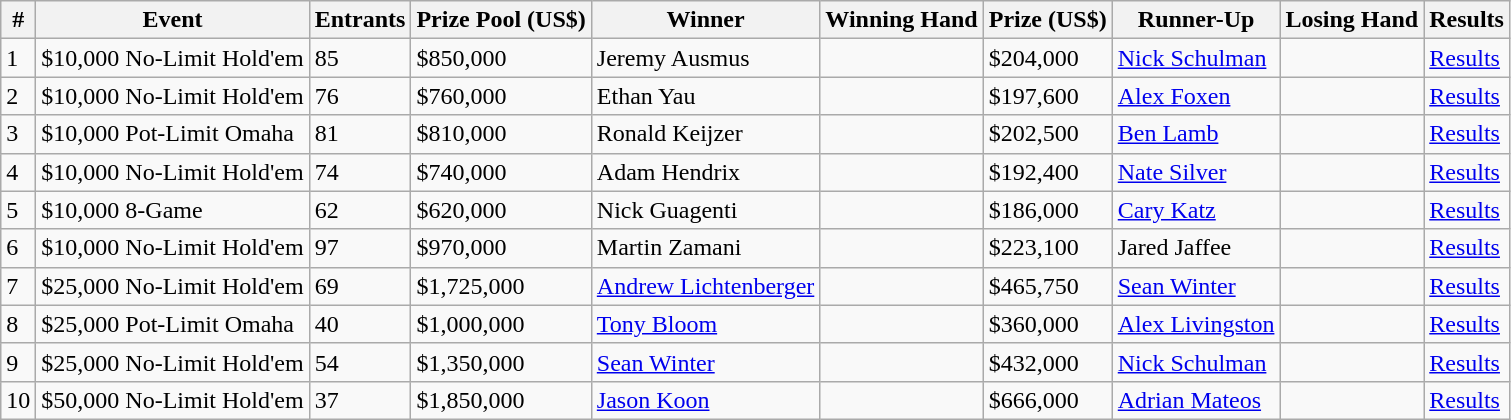<table class="wikitable">
<tr>
<th>#</th>
<th>Event</th>
<th>Entrants</th>
<th>Prize Pool (US$)</th>
<th>Winner</th>
<th>Winning Hand</th>
<th>Prize (US$)</th>
<th>Runner-Up</th>
<th>Losing Hand</th>
<th>Results</th>
</tr>
<tr>
<td>1</td>
<td>$10,000 No-Limit Hold'em</td>
<td>85</td>
<td>$850,000</td>
<td> Jeremy Ausmus</td>
<td></td>
<td>$204,000</td>
<td> <a href='#'>Nick Schulman</a></td>
<td></td>
<td><a href='#'>Results</a></td>
</tr>
<tr>
<td>2</td>
<td>$10,000 No-Limit Hold'em</td>
<td>76</td>
<td>$760,000</td>
<td> Ethan Yau</td>
<td></td>
<td>$197,600</td>
<td> <a href='#'>Alex Foxen</a></td>
<td></td>
<td><a href='#'>Results</a></td>
</tr>
<tr>
<td>3</td>
<td>$10,000 Pot-Limit Omaha</td>
<td>81</td>
<td>$810,000</td>
<td> Ronald Keijzer</td>
<td></td>
<td>$202,500</td>
<td> <a href='#'>Ben Lamb</a></td>
<td></td>
<td><a href='#'>Results</a></td>
</tr>
<tr>
<td>4</td>
<td>$10,000 No-Limit Hold'em</td>
<td>74</td>
<td>$740,000</td>
<td> Adam Hendrix</td>
<td></td>
<td>$192,400</td>
<td> <a href='#'>Nate Silver</a></td>
<td></td>
<td><a href='#'>Results</a></td>
</tr>
<tr>
<td>5</td>
<td>$10,000 8-Game</td>
<td>62</td>
<td>$620,000</td>
<td> Nick Guagenti</td>
<td></td>
<td>$186,000</td>
<td> <a href='#'>Cary Katz</a></td>
<td></td>
<td><a href='#'>Results</a></td>
</tr>
<tr>
<td>6</td>
<td>$10,000 No-Limit Hold'em</td>
<td>97</td>
<td>$970,000</td>
<td> Martin Zamani</td>
<td></td>
<td>$223,100</td>
<td> Jared Jaffee</td>
<td></td>
<td><a href='#'>Results</a></td>
</tr>
<tr>
<td>7</td>
<td>$25,000 No-Limit Hold'em</td>
<td>69</td>
<td>$1,725,000</td>
<td> <a href='#'>Andrew Lichtenberger</a></td>
<td></td>
<td>$465,750</td>
<td> <a href='#'>Sean Winter</a></td>
<td></td>
<td><a href='#'>Results</a></td>
</tr>
<tr>
<td>8</td>
<td>$25,000 Pot-Limit Omaha</td>
<td>40</td>
<td>$1,000,000</td>
<td> <a href='#'>Tony Bloom</a></td>
<td><strong></strong></td>
<td>$360,000</td>
<td> <a href='#'>Alex Livingston</a></td>
<td><strong></strong></td>
<td><a href='#'>Results</a></td>
</tr>
<tr>
<td>9</td>
<td>$25,000 No-Limit Hold'em</td>
<td>54</td>
<td>$1,350,000</td>
<td> <a href='#'>Sean Winter</a></td>
<td></td>
<td>$432,000</td>
<td> <a href='#'>Nick Schulman</a></td>
<td></td>
<td><a href='#'>Results</a></td>
</tr>
<tr>
<td>10</td>
<td>$50,000 No-Limit Hold'em</td>
<td>37</td>
<td>$1,850,000</td>
<td> <a href='#'>Jason Koon</a></td>
<td></td>
<td>$666,000</td>
<td> <a href='#'>Adrian Mateos</a></td>
<td></td>
<td><a href='#'>Results</a></td>
</tr>
</table>
